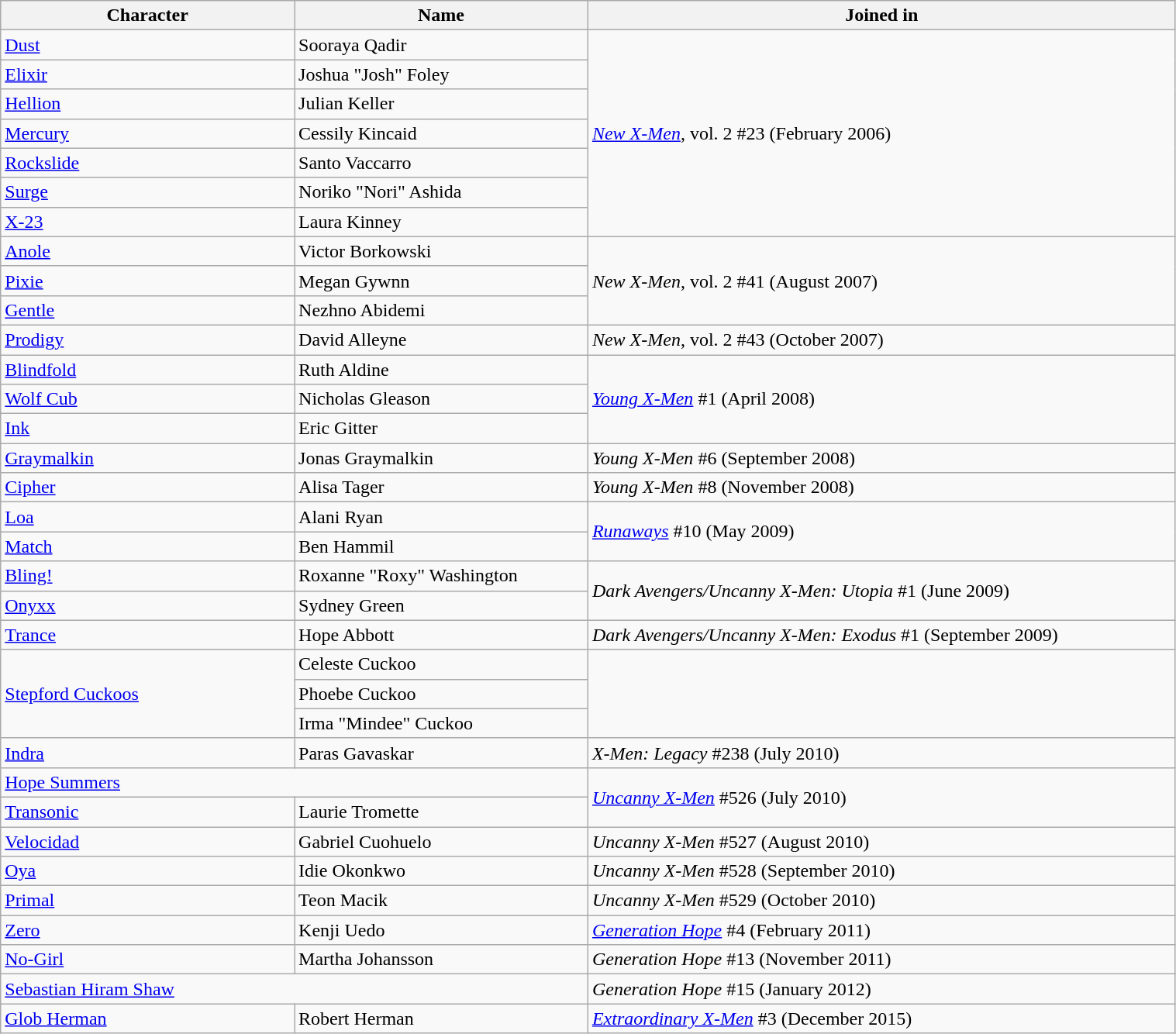<table class="wikitable sortable" style="width:80%;">
<tr>
<th style="width:20%;">Character</th>
<th style="width:20%;">Name</th>
<th style="width:40%;">Joined in</th>
</tr>
<tr>
<td><a href='#'>Dust</a></td>
<td>Sooraya Qadir</td>
<td rowspan=7><em><a href='#'>New X-Men</a></em>, vol. 2 #23 (February 2006)</td>
</tr>
<tr>
<td><a href='#'>Elixir</a></td>
<td>Joshua "Josh" Foley</td>
</tr>
<tr>
<td><a href='#'>Hellion</a></td>
<td>Julian Keller</td>
</tr>
<tr>
<td><a href='#'>Mercury</a></td>
<td>Cessily Kincaid</td>
</tr>
<tr>
<td><a href='#'>Rockslide</a></td>
<td>Santo Vaccarro</td>
</tr>
<tr>
<td><a href='#'>Surge</a></td>
<td>Noriko "Nori" Ashida</td>
</tr>
<tr>
<td><a href='#'>X-23</a></td>
<td>Laura Kinney</td>
</tr>
<tr>
<td><a href='#'>Anole</a></td>
<td>Victor Borkowski</td>
<td rowspan=3><em>New X-Men</em>, vol. 2 #41 (August 2007)</td>
</tr>
<tr>
<td><a href='#'>Pixie</a></td>
<td>Megan Gywnn</td>
</tr>
<tr>
<td><a href='#'>Gentle</a></td>
<td>Nezhno Abidemi</td>
</tr>
<tr>
<td><a href='#'>Prodigy</a></td>
<td>David Alleyne</td>
<td><em>New X-Men</em>, vol. 2 #43 (October 2007)</td>
</tr>
<tr>
<td><a href='#'>Blindfold</a></td>
<td>Ruth Aldine</td>
<td rowspan=3><em><a href='#'>Young X-Men</a></em> #1 (April 2008)</td>
</tr>
<tr>
<td><a href='#'>Wolf Cub</a></td>
<td>Nicholas Gleason</td>
</tr>
<tr>
<td><a href='#'>Ink</a></td>
<td>Eric Gitter</td>
</tr>
<tr>
<td><a href='#'>Graymalkin</a></td>
<td>Jonas Graymalkin</td>
<td><em>Young X-Men</em> #6 (September 2008)</td>
</tr>
<tr>
<td><a href='#'>Cipher</a></td>
<td>Alisa Tager</td>
<td><em>Young X-Men</em> #8 (November 2008)</td>
</tr>
<tr>
<td><a href='#'>Loa</a></td>
<td>Alani Ryan</td>
<td rowspan=2><em><a href='#'>Runaways</a></em> #10 (May 2009)</td>
</tr>
<tr>
<td><a href='#'>Match</a></td>
<td>Ben Hammil</td>
</tr>
<tr>
<td><a href='#'>Bling!</a></td>
<td>Roxanne "Roxy" Washington</td>
<td rowspan=2><em>Dark Avengers/Uncanny X-Men: Utopia</em> #1 (June 2009)</td>
</tr>
<tr>
<td><a href='#'>Onyxx</a></td>
<td>Sydney Green</td>
</tr>
<tr>
<td><a href='#'>Trance</a></td>
<td>Hope Abbott</td>
<td><em>Dark Avengers/Uncanny X-Men: Exodus</em> #1 (September 2009)</td>
</tr>
<tr>
<td rowspan=3><a href='#'>Stepford Cuckoos</a></td>
<td>Celeste Cuckoo</td>
<td rowspan=3></td>
</tr>
<tr>
<td>Phoebe Cuckoo</td>
</tr>
<tr>
<td>Irma "Mindee" Cuckoo</td>
</tr>
<tr>
<td><a href='#'>Indra</a></td>
<td>Paras Gavaskar</td>
<td><em> X-Men: Legacy</em> #238 (July 2010)</td>
</tr>
<tr>
<td colspan=2><a href='#'>Hope Summers</a></td>
<td rowspan=2><em><a href='#'>Uncanny X-Men</a></em> #526 (July 2010)</td>
</tr>
<tr>
<td><a href='#'>Transonic</a></td>
<td>Laurie Tromette</td>
</tr>
<tr>
<td><a href='#'>Velocidad</a></td>
<td>Gabriel Cuohuelo</td>
<td><em>Uncanny X-Men</em> #527 (August 2010)</td>
</tr>
<tr>
<td><a href='#'>Oya</a></td>
<td>Idie Okonkwo</td>
<td><em>Uncanny X-Men</em> #528 (September 2010)</td>
</tr>
<tr>
<td><a href='#'>Primal</a></td>
<td>Teon Macik</td>
<td><em>Uncanny X-Men</em> #529 (October 2010)</td>
</tr>
<tr>
<td><a href='#'>Zero</a></td>
<td>Kenji Uedo</td>
<td><em><a href='#'>Generation Hope</a></em> #4 (February 2011)</td>
</tr>
<tr>
<td><a href='#'>No-Girl</a></td>
<td>Martha Johansson</td>
<td><em>Generation Hope</em> #13 (November 2011)</td>
</tr>
<tr>
<td colspan=2><a href='#'>Sebastian Hiram Shaw</a></td>
<td><em>Generation Hope</em> #15 (January 2012)</td>
</tr>
<tr>
<td><a href='#'>Glob Herman</a></td>
<td>Robert Herman</td>
<td><em><a href='#'>Extraordinary X-Men</a></em> #3 (December 2015)</td>
</tr>
</table>
